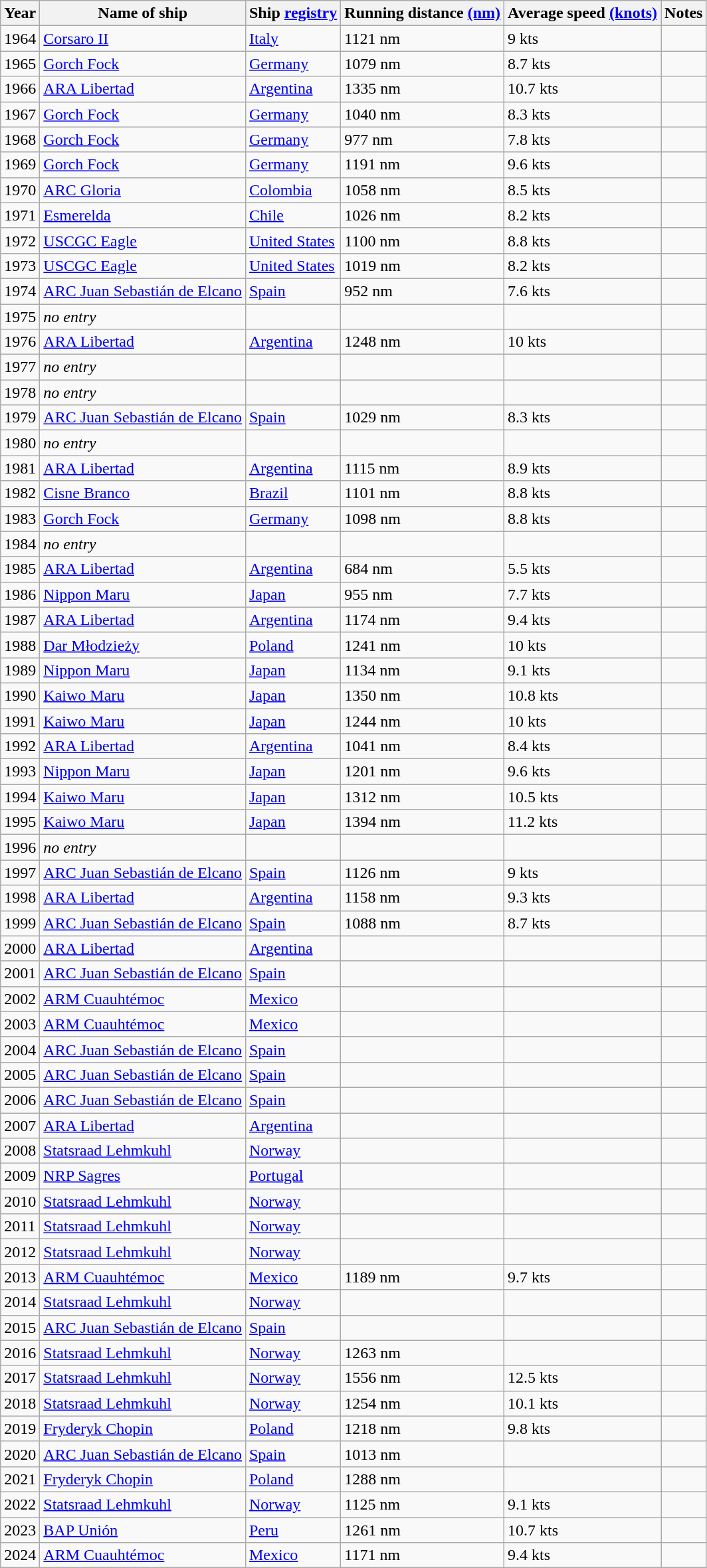<table class="wikitable alternance sortable ">
<tr>
<th>Year</th>
<th>Name of ship</th>
<th>Ship <a href='#'>registry</a></th>
<th>Running distance <a href='#'>(nm)</a></th>
<th>Average speed <a href='#'>(knots)</a></th>
<th>Notes</th>
</tr>
<tr>
<td>1964</td>
<td><a href='#'>Corsaro II</a></td>
<td> <a href='#'>Italy</a></td>
<td>1121 nm</td>
<td>9 kts</td>
<td></td>
</tr>
<tr>
<td>1965</td>
<td><a href='#'>Gorch Fock</a></td>
<td> <a href='#'>Germany</a></td>
<td>1079 nm</td>
<td>8.7 kts</td>
<td></td>
</tr>
<tr>
<td>1966</td>
<td><a href='#'>ARA Libertad</a></td>
<td> <a href='#'>Argentina</a></td>
<td>1335 nm</td>
<td>10.7 kts</td>
<td></td>
</tr>
<tr>
<td>1967</td>
<td><a href='#'>Gorch Fock</a></td>
<td> <a href='#'>Germany</a></td>
<td>1040 nm</td>
<td>8.3 kts</td>
<td></td>
</tr>
<tr>
<td>1968</td>
<td><a href='#'>Gorch Fock</a></td>
<td> <a href='#'>Germany</a></td>
<td>977 nm</td>
<td>7.8 kts</td>
<td></td>
</tr>
<tr>
<td>1969</td>
<td><a href='#'>Gorch Fock</a></td>
<td> <a href='#'>Germany</a></td>
<td>1191 nm</td>
<td>9.6 kts</td>
<td></td>
</tr>
<tr>
<td>1970</td>
<td><a href='#'>ARC Gloria</a></td>
<td> <a href='#'>Colombia</a></td>
<td>1058 nm</td>
<td>8.5 kts</td>
<td></td>
</tr>
<tr>
<td>1971</td>
<td><a href='#'>Esmerelda</a></td>
<td> <a href='#'>Chile</a></td>
<td>1026 nm</td>
<td>8.2 kts</td>
<td></td>
</tr>
<tr>
<td>1972</td>
<td><a href='#'>USCGC Eagle</a></td>
<td> <a href='#'>United States</a></td>
<td>1100 nm</td>
<td>8.8 kts</td>
<td></td>
</tr>
<tr>
<td>1973</td>
<td><a href='#'>USCGC Eagle</a></td>
<td> <a href='#'>United States</a></td>
<td>1019 nm</td>
<td>8.2 kts</td>
<td></td>
</tr>
<tr>
<td>1974</td>
<td><a href='#'>ARC Juan Sebastián de Elcano</a></td>
<td> <a href='#'>Spain</a></td>
<td>952 nm</td>
<td>7.6 kts</td>
<td></td>
</tr>
<tr>
<td>1975</td>
<td><em>no entry</em></td>
<td></td>
<td></td>
<td></td>
<td></td>
</tr>
<tr>
<td>1976</td>
<td><a href='#'>ARA Libertad</a></td>
<td> <a href='#'>Argentina</a></td>
<td>1248 nm</td>
<td>10 kts</td>
<td></td>
</tr>
<tr>
<td>1977</td>
<td><em>no entry</em></td>
<td></td>
<td></td>
<td></td>
<td></td>
</tr>
<tr>
<td>1978</td>
<td><em>no entry</em></td>
<td></td>
<td></td>
<td></td>
<td></td>
</tr>
<tr>
<td>1979</td>
<td><a href='#'>ARC Juan Sebastián de Elcano</a></td>
<td> <a href='#'>Spain</a></td>
<td>1029 nm</td>
<td>8.3 kts</td>
<td></td>
</tr>
<tr>
<td>1980</td>
<td><em>no entry</em></td>
<td></td>
<td></td>
<td></td>
<td></td>
</tr>
<tr>
<td>1981</td>
<td><a href='#'>ARA Libertad</a></td>
<td> <a href='#'>Argentina</a></td>
<td>1115 nm</td>
<td>8.9 kts</td>
<td></td>
</tr>
<tr>
<td>1982</td>
<td><a href='#'>Cisne Branco</a></td>
<td> <a href='#'>Brazil</a></td>
<td>1101 nm</td>
<td>8.8 kts</td>
<td></td>
</tr>
<tr>
<td>1983</td>
<td><a href='#'>Gorch Fock</a></td>
<td> <a href='#'>Germany</a></td>
<td>1098 nm</td>
<td>8.8 kts</td>
<td></td>
</tr>
<tr>
<td>1984</td>
<td><em>no entry</em></td>
<td></td>
<td></td>
<td></td>
<td></td>
</tr>
<tr>
<td>1985</td>
<td><a href='#'>ARA Libertad</a></td>
<td> <a href='#'>Argentina</a></td>
<td>684 nm</td>
<td>5.5 kts</td>
<td></td>
</tr>
<tr>
<td>1986</td>
<td><a href='#'>Nippon Maru</a></td>
<td> <a href='#'>Japan</a></td>
<td>955 nm</td>
<td>7.7 kts</td>
<td></td>
</tr>
<tr>
<td>1987</td>
<td><a href='#'>ARA Libertad</a></td>
<td> <a href='#'>Argentina</a></td>
<td>1174 nm</td>
<td>9.4 kts</td>
<td></td>
</tr>
<tr>
<td>1988</td>
<td><a href='#'>Dar Młodzieży</a></td>
<td> <a href='#'>Poland</a></td>
<td>1241 nm</td>
<td>10 kts</td>
<td></td>
</tr>
<tr>
<td>1989</td>
<td><a href='#'>Nippon Maru</a></td>
<td> <a href='#'>Japan</a></td>
<td>1134 nm</td>
<td>9.1 kts</td>
<td></td>
</tr>
<tr>
<td>1990</td>
<td><a href='#'>Kaiwo Maru</a></td>
<td> <a href='#'>Japan</a></td>
<td>1350 nm</td>
<td>10.8 kts</td>
<td></td>
</tr>
<tr>
<td>1991</td>
<td><a href='#'>Kaiwo Maru</a></td>
<td> <a href='#'>Japan</a></td>
<td>1244 nm</td>
<td>10 kts</td>
<td></td>
</tr>
<tr>
<td>1992</td>
<td><a href='#'>ARA Libertad</a></td>
<td> <a href='#'>Argentina</a></td>
<td>1041 nm</td>
<td>8.4 kts</td>
<td></td>
</tr>
<tr>
<td>1993</td>
<td><a href='#'>Nippon Maru</a></td>
<td> <a href='#'>Japan</a></td>
<td>1201 nm</td>
<td>9.6 kts</td>
<td></td>
</tr>
<tr>
<td>1994</td>
<td><a href='#'>Kaiwo Maru</a></td>
<td> <a href='#'>Japan</a></td>
<td>1312 nm</td>
<td>10.5 kts</td>
<td></td>
</tr>
<tr>
<td>1995</td>
<td><a href='#'>Kaiwo Maru</a></td>
<td> <a href='#'>Japan</a></td>
<td>1394 nm</td>
<td>11.2 kts</td>
<td></td>
</tr>
<tr>
<td>1996</td>
<td><em>no entry</em></td>
<td></td>
<td></td>
<td></td>
<td></td>
</tr>
<tr>
<td>1997</td>
<td><a href='#'>ARC Juan Sebastián de Elcano</a></td>
<td> <a href='#'>Spain</a></td>
<td>1126 nm</td>
<td>9 kts</td>
<td></td>
</tr>
<tr>
<td>1998</td>
<td><a href='#'>ARA Libertad</a></td>
<td> <a href='#'>Argentina</a></td>
<td>1158 nm</td>
<td>9.3 kts</td>
<td></td>
</tr>
<tr>
<td>1999</td>
<td><a href='#'>ARC Juan Sebastián de Elcano</a></td>
<td> <a href='#'>Spain</a></td>
<td>1088 nm</td>
<td>8.7 kts</td>
<td></td>
</tr>
<tr>
<td>2000</td>
<td><a href='#'>ARA Libertad</a></td>
<td> <a href='#'>Argentina</a></td>
<td></td>
<td></td>
<td></td>
</tr>
<tr>
<td>2001</td>
<td><a href='#'>ARC Juan Sebastián de Elcano</a></td>
<td> <a href='#'>Spain</a></td>
<td></td>
<td></td>
<td></td>
</tr>
<tr>
<td>2002</td>
<td><a href='#'>ARM Cuauhtémoc</a></td>
<td> <a href='#'>Mexico</a></td>
<td></td>
<td></td>
<td></td>
</tr>
<tr>
<td>2003</td>
<td><a href='#'>ARM Cuauhtémoc</a></td>
<td> <a href='#'>Mexico</a></td>
<td></td>
<td></td>
<td></td>
</tr>
<tr>
<td>2004</td>
<td><a href='#'>ARC Juan Sebastián de Elcano</a></td>
<td> <a href='#'>Spain</a></td>
<td></td>
<td></td>
<td></td>
</tr>
<tr>
<td>2005</td>
<td><a href='#'>ARC Juan Sebastián de Elcano</a></td>
<td> <a href='#'>Spain</a></td>
<td></td>
<td></td>
<td></td>
</tr>
<tr>
<td>2006</td>
<td><a href='#'>ARC Juan Sebastián de Elcano</a></td>
<td> <a href='#'>Spain</a></td>
<td></td>
<td></td>
<td></td>
</tr>
<tr>
<td>2007</td>
<td><a href='#'>ARA Libertad</a></td>
<td> <a href='#'>Argentina</a></td>
<td></td>
<td></td>
<td></td>
</tr>
<tr>
<td>2008</td>
<td><a href='#'>Statsraad Lehmkuhl</a></td>
<td> <a href='#'>Norway</a></td>
<td></td>
<td></td>
<td></td>
</tr>
<tr>
<td>2009</td>
<td><a href='#'>NRP Sagres</a></td>
<td> <a href='#'>Portugal</a></td>
<td></td>
<td></td>
<td></td>
</tr>
<tr>
<td>2010</td>
<td><a href='#'>Statsraad Lehmkuhl</a></td>
<td> <a href='#'>Norway</a></td>
<td></td>
<td></td>
<td></td>
</tr>
<tr>
<td>2011</td>
<td><a href='#'>Statsraad Lehmkuhl</a></td>
<td> <a href='#'>Norway</a></td>
<td></td>
<td></td>
<td></td>
</tr>
<tr>
<td>2012</td>
<td><a href='#'>Statsraad Lehmkuhl</a></td>
<td> <a href='#'>Norway</a></td>
<td></td>
<td></td>
<td></td>
</tr>
<tr>
<td>2013</td>
<td><a href='#'>ARM Cuauhtémoc</a></td>
<td> <a href='#'>Mexico</a></td>
<td>1189 nm</td>
<td>9.7 kts</td>
<td></td>
</tr>
<tr>
<td>2014</td>
<td><a href='#'>Statsraad Lehmkuhl</a></td>
<td> <a href='#'>Norway</a></td>
<td></td>
<td></td>
<td></td>
</tr>
<tr>
<td>2015</td>
<td><a href='#'>ARC Juan Sebastián de Elcano</a></td>
<td> <a href='#'>Spain</a></td>
<td></td>
<td></td>
<td></td>
</tr>
<tr>
<td>2016</td>
<td><a href='#'>Statsraad Lehmkuhl</a></td>
<td> <a href='#'>Norway</a></td>
<td>1263 nm</td>
<td></td>
<td></td>
</tr>
<tr>
<td>2017</td>
<td><a href='#'>Statsraad Lehmkuhl</a></td>
<td> <a href='#'>Norway</a></td>
<td>1556 nm</td>
<td>12.5 kts</td>
<td></td>
</tr>
<tr>
<td>2018</td>
<td><a href='#'>Statsraad Lehmkuhl</a></td>
<td> <a href='#'>Norway</a></td>
<td>1254 nm</td>
<td>10.1 kts</td>
<td></td>
</tr>
<tr>
<td>2019</td>
<td><a href='#'>Fryderyk Chopin</a></td>
<td> <a href='#'>Poland</a></td>
<td>1218 nm</td>
<td>9.8 kts</td>
<td></td>
</tr>
<tr>
<td>2020</td>
<td><a href='#'>ARC Juan Sebastián de Elcano</a></td>
<td> <a href='#'>Spain</a></td>
<td>1013 nm</td>
<td></td>
<td></td>
</tr>
<tr>
<td>2021</td>
<td><a href='#'>Fryderyk Chopin</a></td>
<td> <a href='#'>Poland</a></td>
<td>1288 nm</td>
<td></td>
<td></td>
</tr>
<tr>
<td>2022</td>
<td><a href='#'>Statsraad Lehmkuhl</a></td>
<td> <a href='#'>Norway</a></td>
<td>1125 nm</td>
<td>9.1 kts</td>
<td></td>
</tr>
<tr>
<td>2023</td>
<td><a href='#'>BAP Unión</a></td>
<td> <a href='#'>Peru</a></td>
<td>1261 nm</td>
<td>10.7 kts</td>
<td></td>
</tr>
<tr>
<td>2024</td>
<td><a href='#'>ARM Cuauhtémoc</a></td>
<td> <a href='#'>Mexico</a></td>
<td>1171 nm</td>
<td>9.4 kts</td>
<td></td>
</tr>
</table>
